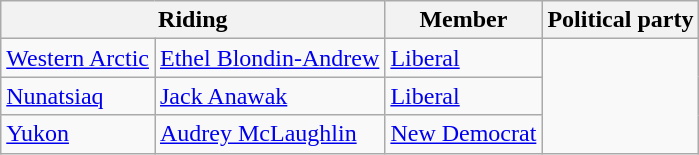<table class=wikitable>
<tr>
<th colspan="2">Riding</th>
<th>Member</th>
<th>Political party</th>
</tr>
<tr>
<td><a href='#'>Western Arctic</a></td>
<td><a href='#'>Ethel Blondin-Andrew</a></td>
<td><a href='#'>Liberal</a></td>
</tr>
<tr>
<td><a href='#'>Nunatsiaq</a></td>
<td><a href='#'>Jack Anawak</a></td>
<td><a href='#'>Liberal</a></td>
</tr>
<tr>
<td><a href='#'>Yukon</a></td>
<td><a href='#'>Audrey McLaughlin</a></td>
<td><a href='#'>New Democrat</a></td>
</tr>
</table>
